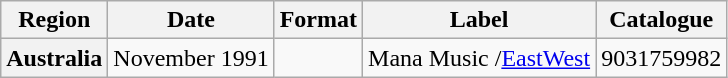<table class="wikitable plainrowheaders">
<tr>
<th scope="col">Region</th>
<th scope="col">Date</th>
<th scope="col">Format</th>
<th scope="col">Label</th>
<th scope="col">Catalogue</th>
</tr>
<tr>
<th>Australia</th>
<td>November 1991</td>
<td></td>
<td>Mana Music /<a href='#'>EastWest</a></td>
<td>9031759982</td>
</tr>
</table>
